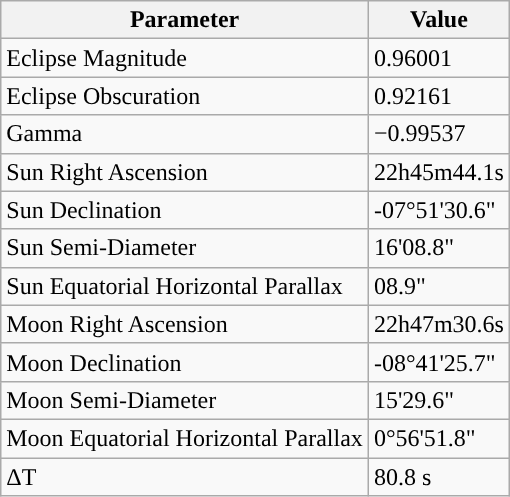<table class="wikitable">
<tr>
<th>Parameter</th>
<th>Value</th>
</tr>
<tr>
<td>Eclipse Magnitude</td>
<td>0.96001</td>
</tr>
<tr>
<td>Eclipse Obscuration</td>
<td>0.92161</td>
</tr>
<tr>
<td>Gamma</td>
<td>−0.99537</td>
</tr>
<tr>
<td>Sun Right Ascension</td>
<td>22h45m44.1s</td>
</tr>
<tr>
<td>Sun Declination</td>
<td>-07°51'30.6"</td>
</tr>
<tr>
<td>Sun Semi-Diameter</td>
<td>16'08.8"</td>
</tr>
<tr>
<td>Sun Equatorial Horizontal Parallax</td>
<td>08.9"</td>
</tr>
<tr>
<td>Moon Right Ascension</td>
<td>22h47m30.6s</td>
</tr>
<tr>
<td>Moon Declination</td>
<td>-08°41'25.7"</td>
</tr>
<tr>
<td>Moon Semi-Diameter</td>
<td>15'29.6"</td>
</tr>
<tr>
<td>Moon Equatorial Horizontal Parallax</td>
<td>0°56'51.8"</td>
</tr>
<tr>
<td>ΔT</td>
<td>80.8 s</td>
</tr>
</table>
